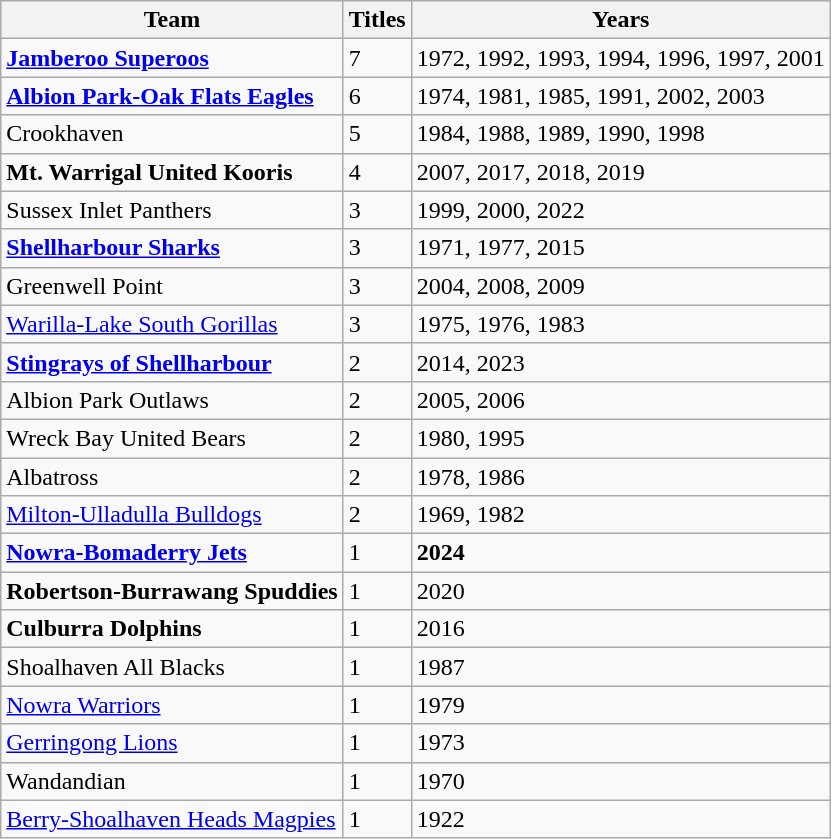<table class="wikitable sortable">
<tr>
<th>Team</th>
<th>Titles</th>
<th>Years</th>
</tr>
<tr>
<td><strong> <a href='#'>Jamberoo Superoos</a></strong></td>
<td>7</td>
<td>1972, 1992, 1993, 1994, 1996, 1997, 2001</td>
</tr>
<tr>
<td><strong> <a href='#'>Albion Park-Oak Flats Eagles</a></strong></td>
<td>6</td>
<td>1974, 1981, 1985, 1991, 2002, 2003</td>
</tr>
<tr>
<td>Crookhaven</td>
<td>5</td>
<td>1984, 1988, 1989, 1990, 1998</td>
</tr>
<tr>
<td><strong> Mt. Warrigal United Kooris</strong></td>
<td>4</td>
<td>2007, 2017, 2018, 2019</td>
</tr>
<tr>
<td> Sussex Inlet Panthers</td>
<td>3</td>
<td>1999, 2000, 2022</td>
</tr>
<tr>
<td><strong> <a href='#'>Shellharbour Sharks</a></strong></td>
<td>3</td>
<td>1971, 1977, 2015</td>
</tr>
<tr>
<td>Greenwell Point</td>
<td>3</td>
<td>2004, 2008, 2009</td>
</tr>
<tr>
<td> <a href='#'>Warilla-Lake South Gorillas</a></td>
<td>3</td>
<td>1975, 1976, 1983</td>
</tr>
<tr>
<td><strong> <a href='#'>Stingrays of Shellharbour</a></strong></td>
<td>2</td>
<td>2014, 2023</td>
</tr>
<tr>
<td> Albion Park Outlaws</td>
<td>2</td>
<td>2005, 2006</td>
</tr>
<tr>
<td> Wreck Bay United Bears</td>
<td>2</td>
<td>1980, 1995</td>
</tr>
<tr>
<td>Albatross</td>
<td>2</td>
<td>1978, 1986</td>
</tr>
<tr>
<td> <a href='#'>Milton-Ulladulla Bulldogs</a></td>
<td>2</td>
<td>1969, 1982</td>
</tr>
<tr>
<td><strong> <a href='#'>Nowra-Bomaderry Jets</a></strong></td>
<td>1</td>
<td><strong>2024</strong></td>
</tr>
<tr>
<td><strong> Robertson-Burrawang Spuddies</strong></td>
<td>1</td>
<td>2020</td>
</tr>
<tr>
<td><strong> Culburra Dolphins</strong></td>
<td>1</td>
<td>2016</td>
</tr>
<tr>
<td>Shoalhaven All Blacks</td>
<td>1</td>
<td>1987</td>
</tr>
<tr>
<td> <a href='#'>Nowra Warriors</a></td>
<td>1</td>
<td>1979</td>
</tr>
<tr>
<td> <a href='#'>Gerringong Lions</a></td>
<td>1</td>
<td>1973</td>
</tr>
<tr>
<td>Wandandian</td>
<td>1</td>
<td>1970</td>
</tr>
<tr>
<td> <a href='#'>Berry-Shoalhaven Heads Magpies</a></td>
<td>1</td>
<td>1922</td>
</tr>
</table>
